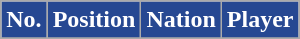<table class="wikitable sortable">
<tr>
<th style="background-color:#264892; color:#fff;" scope="col">No.</th>
<th style="background-color:#264892; color:#fff;" scope="col">Position</th>
<th style="background-color:#264892; color:#fff;" scope="col">Nation</th>
<th style="background-color:#264892; color:#fff;" scope="col">Player</th>
</tr>
<tr>
</tr>
</table>
